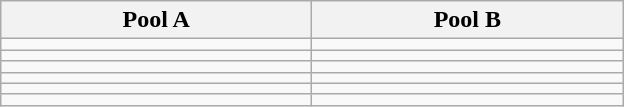<table class="wikitable">
<tr>
<th width="200">Pool A</th>
<th width="200">Pool B</th>
</tr>
<tr align="center">
<td></td>
<td></td>
</tr>
<tr align="center">
<td> </td>
<td></td>
</tr>
<tr align="center">
<td></td>
<td></td>
</tr>
<tr align="center">
<td></td>
<td></td>
</tr>
<tr align="center">
<td></td>
<td></td>
</tr>
<tr align="center">
<td></td>
<td></td>
</tr>
</table>
